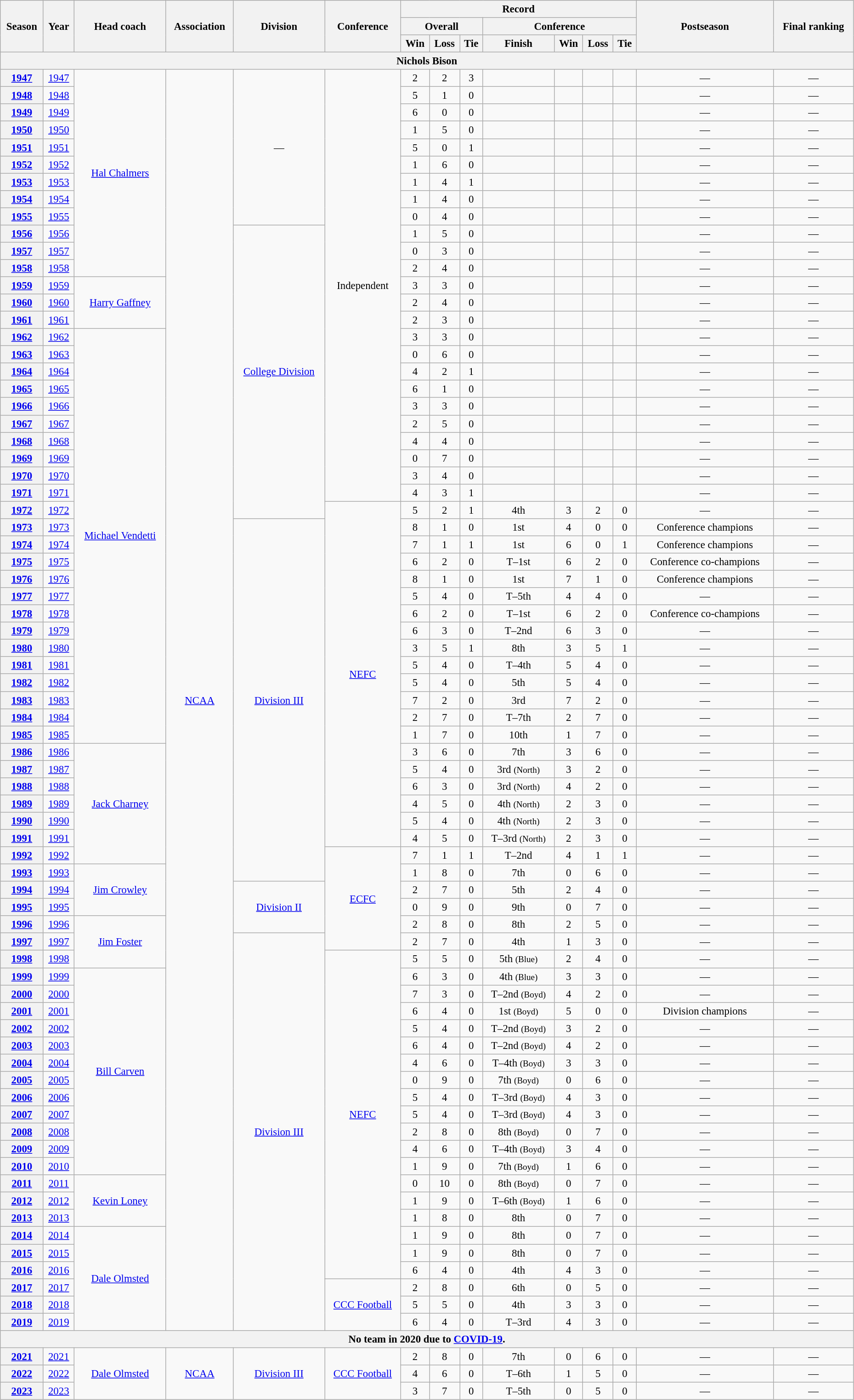<table class="wikitable" style="font-size: 95%; width:98%;text-align:center;">
<tr>
<th rowspan="3">Season</th>
<th rowspan="3">Year</th>
<th rowspan="3">Head coach</th>
<th rowspan="3">Association</th>
<th rowspan="3">Division</th>
<th rowspan="3">Conference</th>
<th colspan="7">Record</th>
<th rowspan="3">Postseason</th>
<th rowspan="3">Final ranking</th>
</tr>
<tr>
<th colspan="3">Overall</th>
<th colspan="4">Conference</th>
</tr>
<tr>
<th>Win</th>
<th>Loss</th>
<th>Tie</th>
<th>Finish</th>
<th>Win</th>
<th>Loss</th>
<th>Tie</th>
</tr>
<tr>
<th colspan=15 style=>Nichols Bison</th>
</tr>
<tr>
<th><a href='#'>1947</a></th>
<td><a href='#'>1947</a></td>
<td rowspan="12"><a href='#'>Hal Chalmers</a></td>
<td rowspan="73"><a href='#'>NCAA</a></td>
<td rowspan="9">—</td>
<td rowspan="25">Independent</td>
<td>2</td>
<td>2</td>
<td>3</td>
<td></td>
<td></td>
<td></td>
<td></td>
<td>—</td>
<td>—</td>
</tr>
<tr>
<th><a href='#'>1948</a></th>
<td><a href='#'>1948</a></td>
<td>5</td>
<td>1</td>
<td>0</td>
<td></td>
<td></td>
<td></td>
<td></td>
<td>—</td>
<td>—</td>
</tr>
<tr>
<th><a href='#'>1949</a></th>
<td><a href='#'>1949</a></td>
<td>6</td>
<td>0</td>
<td>0</td>
<td></td>
<td></td>
<td></td>
<td></td>
<td>—</td>
<td>—</td>
</tr>
<tr>
<th><a href='#'>1950</a></th>
<td><a href='#'>1950</a></td>
<td>1</td>
<td>5</td>
<td>0</td>
<td></td>
<td></td>
<td></td>
<td></td>
<td>—</td>
<td>—</td>
</tr>
<tr>
<th><a href='#'>1951</a></th>
<td><a href='#'>1951</a></td>
<td>5</td>
<td>0</td>
<td>1</td>
<td></td>
<td></td>
<td></td>
<td></td>
<td>—</td>
<td>—</td>
</tr>
<tr>
<th><a href='#'>1952</a></th>
<td><a href='#'>1952</a></td>
<td>1</td>
<td>6</td>
<td>0</td>
<td></td>
<td></td>
<td></td>
<td></td>
<td>—</td>
<td>—</td>
</tr>
<tr>
<th><a href='#'>1953</a></th>
<td><a href='#'>1953</a></td>
<td>1</td>
<td>4</td>
<td>1</td>
<td></td>
<td></td>
<td></td>
<td></td>
<td>—</td>
<td>—</td>
</tr>
<tr>
<th><a href='#'>1954</a></th>
<td><a href='#'>1954</a></td>
<td>1</td>
<td>4</td>
<td>0</td>
<td></td>
<td></td>
<td></td>
<td></td>
<td>—</td>
<td>—</td>
</tr>
<tr>
<th><a href='#'>1955</a></th>
<td><a href='#'>1955</a></td>
<td>0</td>
<td>4</td>
<td>0</td>
<td></td>
<td></td>
<td></td>
<td></td>
<td>—</td>
<td>—</td>
</tr>
<tr>
<th><a href='#'>1956</a></th>
<td><a href='#'>1956</a></td>
<td rowspan="17"><a href='#'>College Division</a></td>
<td>1</td>
<td>5</td>
<td>0</td>
<td></td>
<td></td>
<td></td>
<td></td>
<td>—</td>
<td>—</td>
</tr>
<tr>
<th><a href='#'>1957</a></th>
<td><a href='#'>1957</a></td>
<td>0</td>
<td>3</td>
<td>0</td>
<td></td>
<td></td>
<td></td>
<td></td>
<td>—</td>
<td>—</td>
</tr>
<tr>
<th><a href='#'>1958</a></th>
<td><a href='#'>1958</a></td>
<td>2</td>
<td>4</td>
<td>0</td>
<td></td>
<td></td>
<td></td>
<td></td>
<td>—</td>
<td>—</td>
</tr>
<tr>
<th><a href='#'>1959</a></th>
<td><a href='#'>1959</a></td>
<td rowspan="3"><a href='#'>Harry Gaffney</a></td>
<td>3</td>
<td>3</td>
<td>0</td>
<td></td>
<td></td>
<td></td>
<td></td>
<td>—</td>
<td>—</td>
</tr>
<tr>
<th><a href='#'>1960</a></th>
<td><a href='#'>1960</a></td>
<td>2</td>
<td>4</td>
<td>0</td>
<td></td>
<td></td>
<td></td>
<td></td>
<td>—</td>
<td>—</td>
</tr>
<tr>
<th><a href='#'>1961</a></th>
<td><a href='#'>1961</a></td>
<td>2</td>
<td>3</td>
<td>0</td>
<td></td>
<td></td>
<td></td>
<td></td>
<td>—</td>
<td>—</td>
</tr>
<tr>
<th><a href='#'>1962</a></th>
<td><a href='#'>1962</a></td>
<td rowspan="24"><a href='#'>Michael Vendetti</a></td>
<td>3</td>
<td>3</td>
<td>0</td>
<td></td>
<td></td>
<td></td>
<td></td>
<td>—</td>
<td>—</td>
</tr>
<tr>
<th><a href='#'>1963</a></th>
<td><a href='#'>1963</a></td>
<td>0</td>
<td>6</td>
<td>0</td>
<td></td>
<td></td>
<td></td>
<td></td>
<td>—</td>
<td>—</td>
</tr>
<tr>
<th><a href='#'>1964</a></th>
<td><a href='#'>1964</a></td>
<td>4</td>
<td>2</td>
<td>1</td>
<td></td>
<td></td>
<td></td>
<td></td>
<td>—</td>
<td>—</td>
</tr>
<tr>
<th><a href='#'>1965</a></th>
<td><a href='#'>1965</a></td>
<td>6</td>
<td>1</td>
<td>0</td>
<td></td>
<td></td>
<td></td>
<td></td>
<td>—</td>
<td>—</td>
</tr>
<tr>
<th><a href='#'>1966</a></th>
<td><a href='#'>1966</a></td>
<td>3</td>
<td>3</td>
<td>0</td>
<td></td>
<td></td>
<td></td>
<td></td>
<td>—</td>
<td>—</td>
</tr>
<tr>
<th><a href='#'>1967</a></th>
<td><a href='#'>1967</a></td>
<td>2</td>
<td>5</td>
<td>0</td>
<td></td>
<td></td>
<td></td>
<td></td>
<td>—</td>
<td>—</td>
</tr>
<tr>
<th><a href='#'>1968</a></th>
<td><a href='#'>1968</a></td>
<td>4</td>
<td>4</td>
<td>0</td>
<td></td>
<td></td>
<td></td>
<td></td>
<td>—</td>
<td>—</td>
</tr>
<tr>
<th><a href='#'>1969</a></th>
<td><a href='#'>1969</a></td>
<td>0</td>
<td>7</td>
<td>0</td>
<td></td>
<td></td>
<td></td>
<td></td>
<td>—</td>
<td>—</td>
</tr>
<tr>
<th><a href='#'>1970</a></th>
<td><a href='#'>1970</a></td>
<td>3</td>
<td>4</td>
<td>0</td>
<td></td>
<td></td>
<td></td>
<td></td>
<td>—</td>
<td>—</td>
</tr>
<tr>
<th><a href='#'>1971</a></th>
<td><a href='#'>1971</a></td>
<td>4</td>
<td>3</td>
<td>1</td>
<td></td>
<td></td>
<td></td>
<td></td>
<td>—</td>
<td>—</td>
</tr>
<tr>
<th><a href='#'>1972</a></th>
<td><a href='#'>1972</a></td>
<td rowspan="20"><a href='#'>NEFC</a></td>
<td>5</td>
<td>2</td>
<td>1</td>
<td>4th</td>
<td>3</td>
<td>2</td>
<td>0</td>
<td>—</td>
<td>—</td>
</tr>
<tr>
<th><a href='#'>1973</a></th>
<td><a href='#'>1973</a></td>
<td rowspan="21"><a href='#'>Division III</a></td>
<td>8</td>
<td>1</td>
<td>0</td>
<td>1st</td>
<td>4</td>
<td>0</td>
<td>0</td>
<td>Conference champions</td>
<td>—</td>
</tr>
<tr>
<th><a href='#'>1974</a></th>
<td><a href='#'>1974</a></td>
<td>7</td>
<td>1</td>
<td>1</td>
<td>1st</td>
<td>6</td>
<td>0</td>
<td>1</td>
<td>Conference champions</td>
<td>—</td>
</tr>
<tr>
<th><a href='#'>1975</a></th>
<td><a href='#'>1975</a></td>
<td>6</td>
<td>2</td>
<td>0</td>
<td>T–1st</td>
<td>6</td>
<td>2</td>
<td>0</td>
<td>Conference co-champions</td>
<td>—</td>
</tr>
<tr>
<th><a href='#'>1976</a></th>
<td><a href='#'>1976</a></td>
<td>8</td>
<td>1</td>
<td>0</td>
<td>1st</td>
<td>7</td>
<td>1</td>
<td>0</td>
<td>Conference champions</td>
<td>—</td>
</tr>
<tr>
<th><a href='#'>1977</a></th>
<td><a href='#'>1977</a></td>
<td>5</td>
<td>4</td>
<td>0</td>
<td>T–5th</td>
<td>4</td>
<td>4</td>
<td>0</td>
<td>—</td>
<td>—</td>
</tr>
<tr>
<th><a href='#'>1978</a></th>
<td><a href='#'>1978</a></td>
<td>6</td>
<td>2</td>
<td>0</td>
<td>T–1st</td>
<td>6</td>
<td>2</td>
<td>0</td>
<td>Conference co-champions</td>
<td>—</td>
</tr>
<tr>
<th><a href='#'>1979</a></th>
<td><a href='#'>1979</a></td>
<td>6</td>
<td>3</td>
<td>0</td>
<td>T–2nd</td>
<td>6</td>
<td>3</td>
<td>0</td>
<td>—</td>
<td>—</td>
</tr>
<tr>
<th><a href='#'>1980</a></th>
<td><a href='#'>1980</a></td>
<td>3</td>
<td>5</td>
<td>1</td>
<td>8th</td>
<td>3</td>
<td>5</td>
<td>1</td>
<td>—</td>
<td>—</td>
</tr>
<tr>
<th><a href='#'>1981</a></th>
<td><a href='#'>1981</a></td>
<td>5</td>
<td>4</td>
<td>0</td>
<td>T–4th</td>
<td>5</td>
<td>4</td>
<td>0</td>
<td>—</td>
<td>—</td>
</tr>
<tr>
<th><a href='#'>1982</a></th>
<td><a href='#'>1982</a></td>
<td>5</td>
<td>4</td>
<td>0</td>
<td>5th</td>
<td>5</td>
<td>4</td>
<td>0</td>
<td>—</td>
<td>—</td>
</tr>
<tr>
<th><a href='#'>1983</a></th>
<td><a href='#'>1983</a></td>
<td>7</td>
<td>2</td>
<td>0</td>
<td>3rd</td>
<td>7</td>
<td>2</td>
<td>0</td>
<td>—</td>
<td>—</td>
</tr>
<tr>
<th><a href='#'>1984</a></th>
<td><a href='#'>1984</a></td>
<td>2</td>
<td>7</td>
<td>0</td>
<td>T–7th</td>
<td>2</td>
<td>7</td>
<td>0</td>
<td>—</td>
<td>—</td>
</tr>
<tr>
<th><a href='#'>1985</a></th>
<td><a href='#'>1985</a></td>
<td>1</td>
<td>7</td>
<td>0</td>
<td>10th</td>
<td>1</td>
<td>7</td>
<td>0</td>
<td>—</td>
<td>—</td>
</tr>
<tr>
<th><a href='#'>1986</a></th>
<td><a href='#'>1986</a></td>
<td rowspan="7"><a href='#'>Jack Charney</a></td>
<td>3</td>
<td>6</td>
<td>0</td>
<td>7th</td>
<td>3</td>
<td>6</td>
<td>0</td>
<td>—</td>
<td>—</td>
</tr>
<tr>
<th><a href='#'>1987</a></th>
<td><a href='#'>1987</a></td>
<td>5</td>
<td>4</td>
<td>0</td>
<td>3rd <small>(North)</small></td>
<td>3</td>
<td>2</td>
<td>0</td>
<td>—</td>
<td>—</td>
</tr>
<tr>
<th><a href='#'>1988</a></th>
<td><a href='#'>1988</a></td>
<td>6</td>
<td>3</td>
<td>0</td>
<td>3rd <small>(North)</small></td>
<td>4</td>
<td>2</td>
<td>0</td>
<td>—</td>
<td>—</td>
</tr>
<tr>
<th><a href='#'>1989</a></th>
<td><a href='#'>1989</a></td>
<td>4</td>
<td>5</td>
<td>0</td>
<td>4th <small>(North)</small></td>
<td>2</td>
<td>3</td>
<td>0</td>
<td>—</td>
<td>—</td>
</tr>
<tr>
<th><a href='#'>1990</a></th>
<td><a href='#'>1990</a></td>
<td>5</td>
<td>4</td>
<td>0</td>
<td>4th <small>(North)</small></td>
<td>2</td>
<td>3</td>
<td>0</td>
<td>—</td>
<td>—</td>
</tr>
<tr>
<th><a href='#'>1991</a></th>
<td><a href='#'>1991</a></td>
<td>4</td>
<td>5</td>
<td>0</td>
<td>T–3rd <small>(North)</small></td>
<td>2</td>
<td>3</td>
<td>0</td>
<td>—</td>
<td>—</td>
</tr>
<tr>
<th><a href='#'>1992</a></th>
<td><a href='#'>1992</a></td>
<td rowspan="6"><a href='#'>ECFC</a></td>
<td>7</td>
<td>1</td>
<td>1</td>
<td>T–2nd</td>
<td>4</td>
<td>1</td>
<td>1</td>
<td>—</td>
<td>—</td>
</tr>
<tr>
<th><a href='#'>1993</a></th>
<td><a href='#'>1993</a></td>
<td rowspan="3"><a href='#'>Jim Crowley</a></td>
<td>1</td>
<td>8</td>
<td>0</td>
<td>7th</td>
<td>0</td>
<td>6</td>
<td>0</td>
<td>—</td>
<td>—</td>
</tr>
<tr>
<th><a href='#'>1994</a></th>
<td><a href='#'>1994</a></td>
<td rowspan="3"><a href='#'>Division II</a></td>
<td>2</td>
<td>7</td>
<td>0</td>
<td>5th</td>
<td>2</td>
<td>4</td>
<td>0</td>
<td>—</td>
<td>—</td>
</tr>
<tr>
<th><a href='#'>1995</a></th>
<td><a href='#'>1995</a></td>
<td>0</td>
<td>9</td>
<td>0</td>
<td>9th</td>
<td>0</td>
<td>7</td>
<td>0</td>
<td>—</td>
<td>—</td>
</tr>
<tr>
<th><a href='#'>1996</a></th>
<td><a href='#'>1996</a></td>
<td rowspan="3"><a href='#'>Jim Foster</a></td>
<td>2</td>
<td>8</td>
<td>0</td>
<td>8th</td>
<td>2</td>
<td>5</td>
<td>0</td>
<td>—</td>
<td>—</td>
</tr>
<tr>
<th><a href='#'>1997</a></th>
<td><a href='#'>1997</a></td>
<td rowspan="23"><a href='#'>Division III</a></td>
<td>2</td>
<td>7</td>
<td>0</td>
<td>4th</td>
<td>1</td>
<td>3</td>
<td>0</td>
<td>—</td>
<td>—</td>
</tr>
<tr>
<th><a href='#'>1998</a></th>
<td><a href='#'>1998</a></td>
<td rowspan="19"><a href='#'>NEFC</a></td>
<td>5</td>
<td>5</td>
<td>0</td>
<td>5th <small>(Blue)</small></td>
<td>2</td>
<td>4</td>
<td>0</td>
<td>—</td>
<td>—</td>
</tr>
<tr>
<th><a href='#'>1999</a></th>
<td><a href='#'>1999</a></td>
<td rowspan="12"><a href='#'>Bill Carven</a></td>
<td>6</td>
<td>3</td>
<td>0</td>
<td>4th <small>(Blue)</small></td>
<td>3</td>
<td>3</td>
<td>0</td>
<td>—</td>
<td>—</td>
</tr>
<tr>
<th><a href='#'>2000</a></th>
<td><a href='#'>2000</a></td>
<td>7</td>
<td>3</td>
<td>0</td>
<td>T–2nd <small>(Boyd)</small></td>
<td>4</td>
<td>2</td>
<td>0</td>
<td>—</td>
<td>—</td>
</tr>
<tr>
<th><a href='#'>2001</a></th>
<td><a href='#'>2001</a></td>
<td>6</td>
<td>4</td>
<td>0</td>
<td>1st <small>(Boyd)</small></td>
<td>5</td>
<td>0</td>
<td>0</td>
<td>Division champions</td>
<td>—</td>
</tr>
<tr>
<th><a href='#'>2002</a></th>
<td><a href='#'>2002</a></td>
<td>5</td>
<td>4</td>
<td>0</td>
<td>T–2nd <small>(Boyd)</small></td>
<td>3</td>
<td>2</td>
<td>0</td>
<td>—</td>
<td>—</td>
</tr>
<tr>
<th><a href='#'>2003</a></th>
<td><a href='#'>2003</a></td>
<td>6</td>
<td>4</td>
<td>0</td>
<td>T–2nd <small>(Boyd)</small></td>
<td>4</td>
<td>2</td>
<td>0</td>
<td>—</td>
<td>—</td>
</tr>
<tr>
<th><a href='#'>2004</a></th>
<td><a href='#'>2004</a></td>
<td>4</td>
<td>6</td>
<td>0</td>
<td>T–4th <small>(Boyd)</small></td>
<td>3</td>
<td>3</td>
<td>0</td>
<td>—</td>
<td>—</td>
</tr>
<tr>
<th><a href='#'>2005</a></th>
<td><a href='#'>2005</a></td>
<td>0</td>
<td>9</td>
<td>0</td>
<td>7th <small>(Boyd)</small></td>
<td>0</td>
<td>6</td>
<td>0</td>
<td>—</td>
<td>—</td>
</tr>
<tr>
<th><a href='#'>2006</a></th>
<td><a href='#'>2006</a></td>
<td>5</td>
<td>4</td>
<td>0</td>
<td>T–3rd <small>(Boyd)</small></td>
<td>4</td>
<td>3</td>
<td>0</td>
<td>—</td>
<td>—</td>
</tr>
<tr>
<th><a href='#'>2007</a></th>
<td><a href='#'>2007</a></td>
<td>5</td>
<td>4</td>
<td>0</td>
<td>T–3rd <small>(Boyd)</small></td>
<td>4</td>
<td>3</td>
<td>0</td>
<td>—</td>
<td>—</td>
</tr>
<tr>
<th><a href='#'>2008</a></th>
<td><a href='#'>2008</a></td>
<td>2</td>
<td>8</td>
<td>0</td>
<td>8th <small>(Boyd)</small></td>
<td>0</td>
<td>7</td>
<td>0</td>
<td>—</td>
<td>—</td>
</tr>
<tr>
<th><a href='#'>2009</a></th>
<td><a href='#'>2009</a></td>
<td>4</td>
<td>6</td>
<td>0</td>
<td>T–4th <small>(Boyd)</small></td>
<td>3</td>
<td>4</td>
<td>0</td>
<td>—</td>
<td>—</td>
</tr>
<tr>
<th><a href='#'>2010</a></th>
<td><a href='#'>2010</a></td>
<td>1</td>
<td>9</td>
<td>0</td>
<td>7th <small>(Boyd)</small></td>
<td>1</td>
<td>6</td>
<td>0</td>
<td>—</td>
<td>—</td>
</tr>
<tr>
<th><a href='#'>2011</a></th>
<td><a href='#'>2011</a></td>
<td rowspan="3"><a href='#'>Kevin Loney</a></td>
<td>0</td>
<td>10</td>
<td>0</td>
<td>8th <small>(Boyd)</small></td>
<td>0</td>
<td>7</td>
<td>0</td>
<td>—</td>
<td>—</td>
</tr>
<tr>
<th><a href='#'>2012</a></th>
<td><a href='#'>2012</a></td>
<td>1</td>
<td>9</td>
<td>0</td>
<td>T–6th <small>(Boyd)</small></td>
<td>1</td>
<td>6</td>
<td>0</td>
<td>—</td>
<td>—</td>
</tr>
<tr>
<th><a href='#'>2013</a></th>
<td><a href='#'>2013</a></td>
<td>1</td>
<td>8</td>
<td>0</td>
<td>8th</td>
<td>0</td>
<td>7</td>
<td>0</td>
<td>—</td>
<td>—</td>
</tr>
<tr>
<th><a href='#'>2014</a></th>
<td><a href='#'>2014</a></td>
<td rowspan="6"><a href='#'>Dale Olmsted</a></td>
<td>1</td>
<td>9</td>
<td>0</td>
<td>8th</td>
<td>0</td>
<td>7</td>
<td>0</td>
<td>—</td>
<td>—</td>
</tr>
<tr>
<th><a href='#'>2015</a></th>
<td><a href='#'>2015</a></td>
<td>1</td>
<td>9</td>
<td>0</td>
<td>8th</td>
<td>0</td>
<td>7</td>
<td>0</td>
<td>—</td>
<td>—</td>
</tr>
<tr>
<th><a href='#'>2016</a></th>
<td><a href='#'>2016</a></td>
<td>6</td>
<td>4</td>
<td>0</td>
<td>4th</td>
<td>4</td>
<td>3</td>
<td>0</td>
<td>—</td>
<td>—</td>
</tr>
<tr>
<th><a href='#'>2017</a></th>
<td><a href='#'>2017</a></td>
<td rowspan="3"><a href='#'>CCC Football</a></td>
<td>2</td>
<td>8</td>
<td>0</td>
<td>6th</td>
<td>0</td>
<td>5</td>
<td>0</td>
<td>—</td>
<td>—</td>
</tr>
<tr>
<th><a href='#'>2018</a></th>
<td><a href='#'>2018</a></td>
<td>5</td>
<td>5</td>
<td>0</td>
<td>4th</td>
<td>3</td>
<td>3</td>
<td>0</td>
<td>—</td>
<td>—</td>
</tr>
<tr>
<th><a href='#'>2019</a></th>
<td><a href='#'>2019</a></td>
<td>6</td>
<td>4</td>
<td>0</td>
<td>T–3rd</td>
<td>4</td>
<td>3</td>
<td>0</td>
<td>—</td>
<td>—</td>
</tr>
<tr>
<th colspan=15 style=>No team in 2020 due to <a href='#'>COVID-19</a>.</th>
</tr>
<tr>
<th><a href='#'>2021</a></th>
<td><a href='#'>2021</a></td>
<td rowspan="3"><a href='#'>Dale Olmsted</a></td>
<td rowspan="3"><a href='#'>NCAA</a></td>
<td rowspan="3"><a href='#'>Division III</a></td>
<td rowspan="3"><a href='#'>CCC Football</a></td>
<td>2</td>
<td>8</td>
<td>0</td>
<td>7th</td>
<td>0</td>
<td>6</td>
<td>0</td>
<td>—</td>
<td>—</td>
</tr>
<tr>
<th><a href='#'>2022</a></th>
<td><a href='#'>2022</a></td>
<td>4</td>
<td>6</td>
<td>0</td>
<td>T–6th</td>
<td>1</td>
<td>5</td>
<td>0</td>
<td>—</td>
<td>—</td>
</tr>
<tr>
<th><a href='#'>2023</a></th>
<td><a href='#'>2023</a></td>
<td>3</td>
<td>7</td>
<td>0</td>
<td>T–5th</td>
<td>0</td>
<td>5</td>
<td>0</td>
<td>—</td>
<td>—</td>
</tr>
</table>
